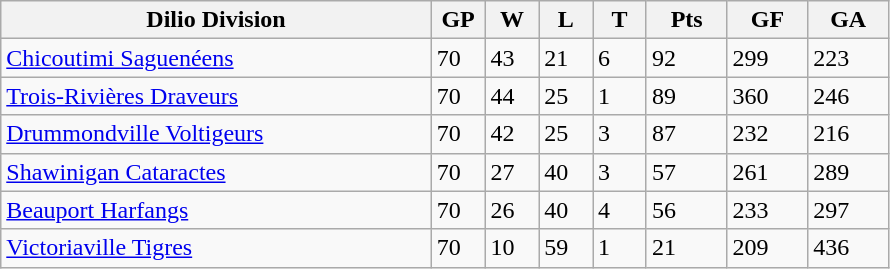<table class="wikitable">
<tr>
<th bgcolor="#DDDDFF" width="40%">Dilio Division</th>
<th bgcolor="#DDDDFF" width="5%">GP</th>
<th bgcolor="#DDDDFF" width="5%">W</th>
<th bgcolor="#DDDDFF" width="5%">L</th>
<th bgcolor="#DDDDFF" width="5%">T</th>
<th bgcolor="#DDDDFF" width="7.5%">Pts</th>
<th bgcolor="#DDDDFF" width="7.5%">GF</th>
<th bgcolor="#DDDDFF" width="7.5%">GA</th>
</tr>
<tr>
<td><a href='#'>Chicoutimi Saguenéens</a></td>
<td>70</td>
<td>43</td>
<td>21</td>
<td>6</td>
<td>92</td>
<td>299</td>
<td>223</td>
</tr>
<tr>
<td><a href='#'>Trois-Rivières Draveurs</a></td>
<td>70</td>
<td>44</td>
<td>25</td>
<td>1</td>
<td>89</td>
<td>360</td>
<td>246</td>
</tr>
<tr>
<td><a href='#'>Drummondville Voltigeurs</a></td>
<td>70</td>
<td>42</td>
<td>25</td>
<td>3</td>
<td>87</td>
<td>232</td>
<td>216</td>
</tr>
<tr>
<td><a href='#'>Shawinigan Cataractes</a></td>
<td>70</td>
<td>27</td>
<td>40</td>
<td>3</td>
<td>57</td>
<td>261</td>
<td>289</td>
</tr>
<tr>
<td><a href='#'>Beauport Harfangs</a></td>
<td>70</td>
<td>26</td>
<td>40</td>
<td>4</td>
<td>56</td>
<td>233</td>
<td>297</td>
</tr>
<tr>
<td><a href='#'>Victoriaville Tigres</a></td>
<td>70</td>
<td>10</td>
<td>59</td>
<td>1</td>
<td>21</td>
<td>209</td>
<td>436</td>
</tr>
</table>
